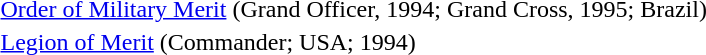<table>
<tr>
<td></td>
<td><a href='#'>Order of Military Merit</a> (Grand Officer, 1994; Grand Cross, 1995; Brazil)</td>
</tr>
<tr>
<td></td>
<td><a href='#'>Legion of Merit</a> (Commander; USA; 1994)</td>
</tr>
</table>
